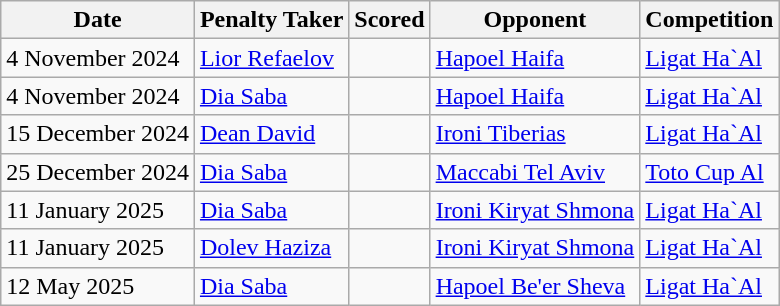<table class="wikitable">
<tr>
<th>Date</th>
<th>Penalty Taker</th>
<th>Scored</th>
<th>Opponent</th>
<th>Competition</th>
</tr>
<tr>
<td>4 November 2024</td>
<td> <a href='#'>Lior Refaelov</a></td>
<td></td>
<td><a href='#'>Hapoel Haifa</a></td>
<td><a href='#'>Ligat Ha`Al</a></td>
</tr>
<tr>
<td>4 November 2024</td>
<td> <a href='#'>Dia Saba</a></td>
<td></td>
<td><a href='#'>Hapoel Haifa</a></td>
<td><a href='#'>Ligat Ha`Al</a></td>
</tr>
<tr>
<td>15 December 2024</td>
<td> <a href='#'>Dean David</a></td>
<td></td>
<td><a href='#'>Ironi Tiberias</a></td>
<td><a href='#'>Ligat Ha`Al</a></td>
</tr>
<tr>
<td>25 December 2024</td>
<td> <a href='#'>Dia Saba</a></td>
<td></td>
<td><a href='#'>Maccabi Tel Aviv</a></td>
<td><a href='#'>Toto Cup Al</a></td>
</tr>
<tr>
<td>11 January 2025</td>
<td> <a href='#'>Dia Saba</a></td>
<td></td>
<td><a href='#'>Ironi Kiryat Shmona</a></td>
<td><a href='#'>Ligat Ha`Al</a></td>
</tr>
<tr>
<td>11 January 2025</td>
<td> <a href='#'>Dolev Haziza</a></td>
<td></td>
<td><a href='#'>Ironi Kiryat Shmona</a></td>
<td><a href='#'>Ligat Ha`Al</a></td>
</tr>
<tr>
<td>12 May 2025</td>
<td> <a href='#'>Dia Saba</a></td>
<td></td>
<td><a href='#'>Hapoel Be'er Sheva</a></td>
<td><a href='#'>Ligat Ha`Al</a></td>
</tr>
</table>
